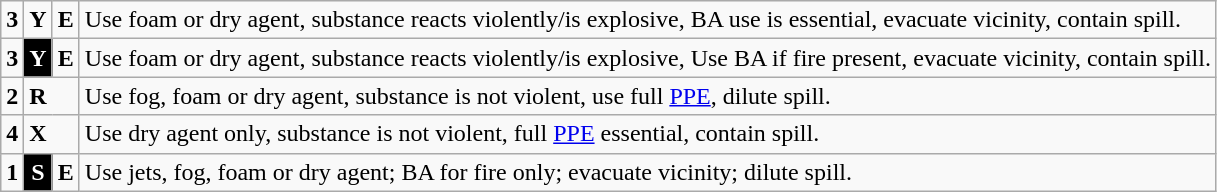<table class="wikitable" border="1">
<tr>
<td><strong>3</strong></td>
<td align="center"><strong>Y</strong></td>
<td><strong>E</strong></td>
<td>Use foam or dry agent, substance reacts violently/is explosive, BA use is essential, evacuate vicinity, contain spill.</td>
</tr>
<tr>
<td><strong>3</strong></td>
<td align="center" style="background: #000000; color: #FFFFFF;"><strong>Y</strong></td>
<td><strong>E</strong></td>
<td>Use foam or dry agent, substance reacts violently/is explosive, Use BA if fire present, evacuate vicinity, contain spill.</td>
</tr>
<tr>
<td><strong>2</strong></td>
<td colspan="2"><strong>R</strong></td>
<td>Use fog, foam or dry agent, substance is not violent, use full <a href='#'>PPE</a>, dilute spill.</td>
</tr>
<tr>
<td><strong>4</strong></td>
<td colspan="2"><strong>X</strong></td>
<td>Use dry agent only, substance is not violent, full <a href='#'>PPE</a> essential, contain spill.</td>
</tr>
<tr>
<td><strong>1</strong></td>
<td align="center" style="background: #000000; color: #FFFFFF;"><strong>S</strong></td>
<td><strong>E</strong></td>
<td>Use jets, fog, foam or dry agent; BA for fire only; evacuate vicinity; dilute spill.</td>
</tr>
</table>
